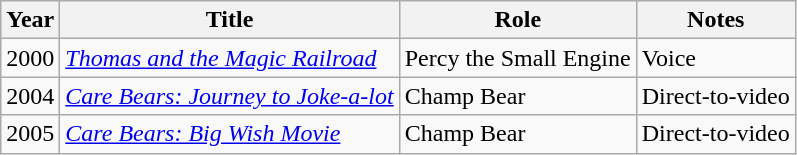<table class="wikitable sortable">
<tr>
<th>Year</th>
<th>Title</th>
<th>Role</th>
<th class="unsortable">Notes</th>
</tr>
<tr>
<td>2000</td>
<td><em><a href='#'>Thomas and the Magic Railroad</a></em></td>
<td>Percy the Small Engine</td>
<td>Voice</td>
</tr>
<tr>
<td>2004</td>
<td><em><a href='#'>Care Bears: Journey to Joke-a-lot</a></em></td>
<td>Champ Bear</td>
<td>Direct-to-video</td>
</tr>
<tr>
<td>2005</td>
<td><em><a href='#'>Care Bears: Big Wish Movie</a></em></td>
<td>Champ Bear</td>
<td>Direct-to-video</td>
</tr>
</table>
